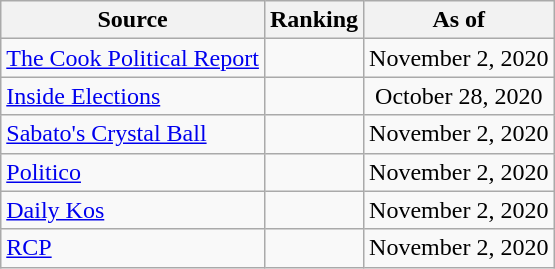<table class="wikitable" style="text-align:center">
<tr>
<th>Source</th>
<th>Ranking</th>
<th>As of</th>
</tr>
<tr>
<td align=left><a href='#'>The Cook Political Report</a></td>
<td></td>
<td>November 2, 2020</td>
</tr>
<tr>
<td align=left><a href='#'>Inside Elections</a></td>
<td></td>
<td>October 28, 2020</td>
</tr>
<tr>
<td align=left><a href='#'>Sabato's Crystal Ball</a></td>
<td></td>
<td>November 2, 2020</td>
</tr>
<tr>
<td align="left"><a href='#'>Politico</a></td>
<td></td>
<td>November 2, 2020</td>
</tr>
<tr>
<td align="left"><a href='#'>Daily Kos</a></td>
<td></td>
<td>November 2, 2020</td>
</tr>
<tr>
<td align="left"><a href='#'>RCP</a></td>
<td></td>
<td>November 2, 2020</td>
</tr>
</table>
